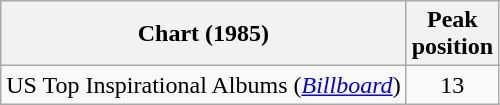<table class="wikitable">
<tr>
<th>Chart (1985)</th>
<th>Peak<br>position</th>
</tr>
<tr>
<td>US Top Inspirational Albums (<em><a href='#'>Billboard</a></em>)</td>
<td style="text-align:center;">13</td>
</tr>
</table>
